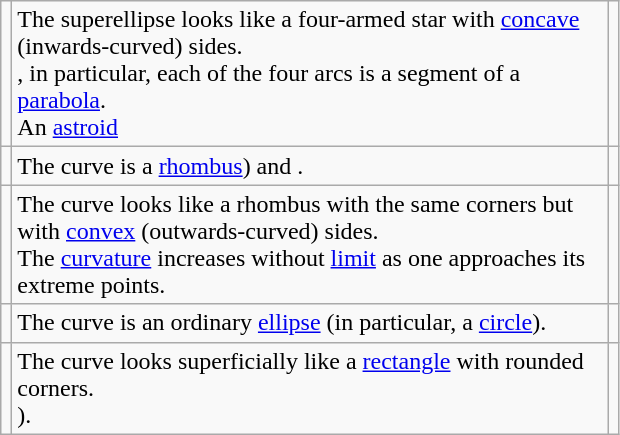<table class="wikitable">
<tr>
<td></td>
<td width="390px">The superellipse looks like a four-armed star with <a href='#'>concave</a> (inwards-curved) sides.<br>, in particular, each of the four arcs is a segment of a <a href='#'>parabola</a>.<br>An <a href='#'>astroid</a></td>
<td></td>
</tr>
<tr>
<td></td>
<td>The curve is a <a href='#'>rhombus</a>) and .</td>
<td></td>
</tr>
<tr>
<td></td>
<td>The curve looks like a rhombus with the same corners but with <a href='#'>convex</a> (outwards-curved) sides.<br>The <a href='#'>curvature</a> increases without <a href='#'>limit</a> as one approaches its extreme points.</td>
<td></td>
</tr>
<tr>
<td></td>
<td>The curve is an ordinary <a href='#'>ellipse</a> (in particular, a <a href='#'>circle</a>).</td>
<td></td>
</tr>
<tr>
<td></td>
<td>The curve looks superficially like a <a href='#'>rectangle</a> with rounded corners.<br>).</td>
<td></td>
</tr>
</table>
